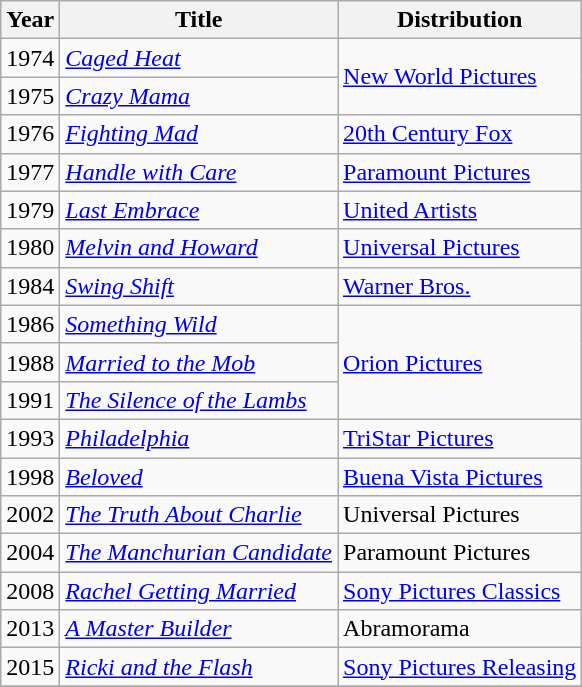<table class="wikitable plainrowheaders">
<tr>
<th>Year</th>
<th>Title</th>
<th>Distribution</th>
</tr>
<tr>
<td>1974</td>
<td><em><a href='#'>Caged Heat</a></em></td>
<td rowspan=2><a href='#'>New World Pictures</a></td>
</tr>
<tr>
<td>1975</td>
<td><em><a href='#'>Crazy Mama</a></em></td>
</tr>
<tr>
<td>1976</td>
<td><em><a href='#'>Fighting Mad</a></em></td>
<td><a href='#'>20th Century Fox</a></td>
</tr>
<tr>
<td>1977</td>
<td><em><a href='#'>Handle with Care</a></em></td>
<td><a href='#'>Paramount Pictures</a></td>
</tr>
<tr>
<td>1979</td>
<td><em><a href='#'>Last Embrace</a></em></td>
<td><a href='#'>United Artists</a></td>
</tr>
<tr>
<td>1980</td>
<td><em><a href='#'>Melvin and Howard</a></em></td>
<td><a href='#'>Universal Pictures</a></td>
</tr>
<tr>
<td>1984</td>
<td><em><a href='#'>Swing Shift</a></em></td>
<td><a href='#'>Warner Bros.</a></td>
</tr>
<tr>
<td>1986</td>
<td><em><a href='#'>Something Wild</a></em></td>
<td rowspan=3><a href='#'>Orion Pictures</a></td>
</tr>
<tr>
<td>1988</td>
<td><em><a href='#'>Married to the Mob</a></em></td>
</tr>
<tr>
<td>1991</td>
<td><em><a href='#'>The Silence of the Lambs</a></em></td>
</tr>
<tr>
<td>1993</td>
<td><em><a href='#'>Philadelphia</a></em></td>
<td><a href='#'>TriStar Pictures</a></td>
</tr>
<tr>
<td>1998</td>
<td><em><a href='#'>Beloved</a></em></td>
<td><a href='#'>Buena Vista Pictures</a></td>
</tr>
<tr>
<td>2002</td>
<td><em><a href='#'>The Truth About Charlie</a></em></td>
<td>Universal Pictures</td>
</tr>
<tr>
<td>2004</td>
<td><em><a href='#'>The Manchurian Candidate</a></em></td>
<td>Paramount Pictures</td>
</tr>
<tr>
<td>2008</td>
<td><em><a href='#'>Rachel Getting Married</a></em></td>
<td><a href='#'>Sony Pictures Classics</a></td>
</tr>
<tr>
<td>2013</td>
<td><em><a href='#'>A Master Builder</a></em></td>
<td>Abramorama</td>
</tr>
<tr>
<td>2015</td>
<td><em><a href='#'>Ricki and the Flash</a></em></td>
<td><a href='#'>Sony Pictures Releasing</a></td>
</tr>
<tr>
</tr>
</table>
